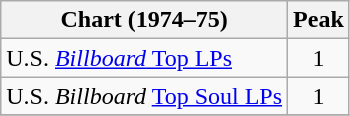<table class="wikitable">
<tr>
<th>Chart (1974–75)</th>
<th>Peak<br></th>
</tr>
<tr>
<td>U.S. <a href='#'><em>Billboard</em> Top LPs</a></td>
<td align="center">1</td>
</tr>
<tr>
<td>U.S. <em>Billboard</em> <a href='#'>Top Soul LPs</a></td>
<td align="center">1</td>
</tr>
<tr>
</tr>
</table>
